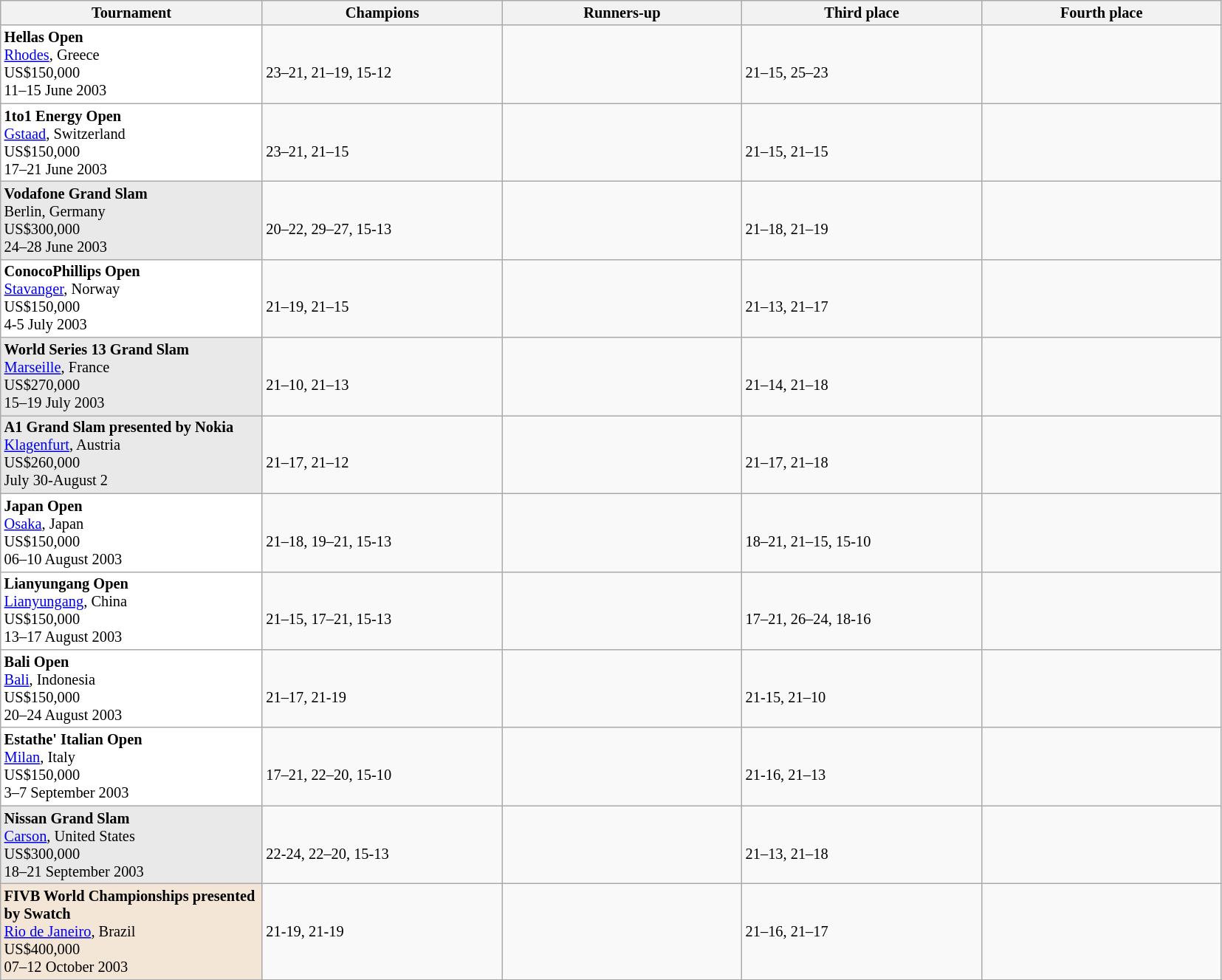<table class=wikitable style=font-size:85%>
<tr>
<th width=230>Tournament</th>
<th width=210>Champions</th>
<th width=210>Runners-up</th>
<th width=210>Third place</th>
<th width=210>Fourth place</th>
</tr>
<tr valign=top>
<td style="background:#ffffff;"><strong>Hellas Open</strong><br><a href='#'>Rhodes</a>, Greece<br>US$150,000<br>11–15 June 2003</td>
<td><strong><br></strong><br>23–21, 21–19, 15-12</td>
<td><br></td>
<td><br><br>21–15, 25–23</td>
<td><br></td>
</tr>
<tr valign=top>
<td style="background:#ffffff;"><strong>1to1 Energy Open</strong><br><a href='#'>Gstaad</a>, Switzerland<br>US$150,000<br>17–21 June 2003</td>
<td><strong><br></strong><br>23–21, 21–15</td>
<td><br></td>
<td><br><br>21–15, 21–15</td>
<td><br></td>
</tr>
<tr valign=top>
<td style="background:#E9E9E9;"><strong>Vodafone Grand Slam</strong><br>Berlin, Germany<br>US$300,000<br>24–28 June 2003</td>
<td><strong><br></strong><br>20–22, 29–27, 15-13</td>
<td><br></td>
<td><br><br>21–18, 21–19</td>
<td><br></td>
</tr>
<tr valign=top>
<td style="background:#ffffff;"><strong>ConocoPhillips Open</strong><br><a href='#'>Stavanger</a>, Norway<br>US$150,000<br>4-5 July 2003</td>
<td><strong><br></strong><br>21–19, 21–15</td>
<td><br></td>
<td><br><br>21–13, 21–17</td>
<td><br></td>
</tr>
<tr valign=top>
<td style="background:#E9E9E9;"><strong>World Series 13 Grand Slam</strong><br><a href='#'>Marseille</a>, France<br>US$270,000<br>15–19 July 2003</td>
<td><strong><br></strong><br>21–10, 21–13</td>
<td><br></td>
<td><br><br>21–14, 21–18</td>
<td><br></td>
</tr>
<tr valign=top>
<td style="background:#E9E9E9;"><strong>A1 Grand Slam presented by Nokia</strong><br><a href='#'>Klagenfurt</a>, Austria<br>US$260,000<br>July 30-August 2</td>
<td><strong><br></strong><br>21–17, 21–12</td>
<td><br></td>
<td><br><br>21–17, 21–18</td>
<td><br></td>
</tr>
<tr valign=top>
<td style="background:#ffffff;"><strong>Japan Open</strong><br><a href='#'>Osaka</a>, Japan<br>US$150,000<br>06–10 August 2003</td>
<td><strong><br></strong><br>21–18, 19–21, 15-13</td>
<td><br></td>
<td><br><br>18–21, 21–15, 15-10</td>
<td><br></td>
</tr>
<tr valign=top>
<td style="background:#ffffff;"><strong>Lianyungang Open</strong><br><a href='#'>Lianyungang</a>, China<br>US$150,000<br>13–17 August 2003</td>
<td><strong><br></strong><br>21–15, 17–21, 15-13</td>
<td><br></td>
<td><br><br>17–21, 26–24, 18-16</td>
<td><br></td>
</tr>
<tr valign=top>
<td style="background:#ffffff;"><strong>Bali Open</strong><br><a href='#'>Bali</a>, Indonesia<br>US$150,000<br>20–24 August 2003</td>
<td><strong><br></strong><br>21–17, 21-19</td>
<td><br></td>
<td><br><br>21-15, 21–10</td>
<td><br></td>
</tr>
<tr valign=top>
<td style="background:#ffffff;"><strong>Estathe' Italian Open</strong><br><a href='#'>Milan</a>, Italy<br>US$150,000<br>3–7 September 2003</td>
<td><strong><br></strong><br>17–21, 22–20, 15-10</td>
<td><br></td>
<td><br><br>21-16, 21–13</td>
<td><br></td>
</tr>
<tr valign=top>
<td style="background:#E9E9E9;"><strong>Nissan Grand Slam</strong><br><a href='#'>Carson</a>, United States<br>US$300,000<br>18–21 September 2003</td>
<td><strong><br></strong><br>22-24, 22–20, 15-13</td>
<td><br></td>
<td><br><br>21–13, 21–18</td>
<td><br></td>
</tr>
<tr valign=top>
<td style="background:#F3E6D7;"><strong>FIVB World Championships presented by Swatch</strong><br><a href='#'>Rio de Janeiro</a>, Brazil<br>US$400,000<br>07–12 October 2003</td>
<td><strong><br></strong><br>21-19, 21-19</td>
<td><br></td>
<td><br><br>21–16, 21–17</td>
<td><br></td>
</tr>
<tr valign=top>
</tr>
</table>
